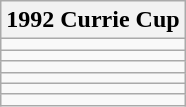<table class="wikitable">
<tr>
<th>1992 Currie Cup</th>
</tr>
<tr>
<td></td>
</tr>
<tr>
<td></td>
</tr>
<tr>
<td></td>
</tr>
<tr>
<td></td>
</tr>
<tr>
<td></td>
</tr>
<tr>
<td></td>
</tr>
</table>
